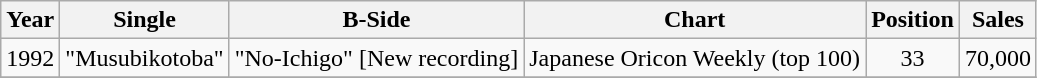<table class="wikitable" border="1">
<tr>
<th>Year</th>
<th>Single</th>
<th>B-Side</th>
<th>Chart</th>
<th>Position</th>
<th>Sales</th>
</tr>
<tr>
<td>1992</td>
<td>"Musubikotoba"</td>
<td>"No-Ichigo" [New recording]</td>
<td>Japanese Oricon Weekly (top 100)</td>
<td align="center">33</td>
<td align="center">70,000</td>
</tr>
<tr>
</tr>
</table>
